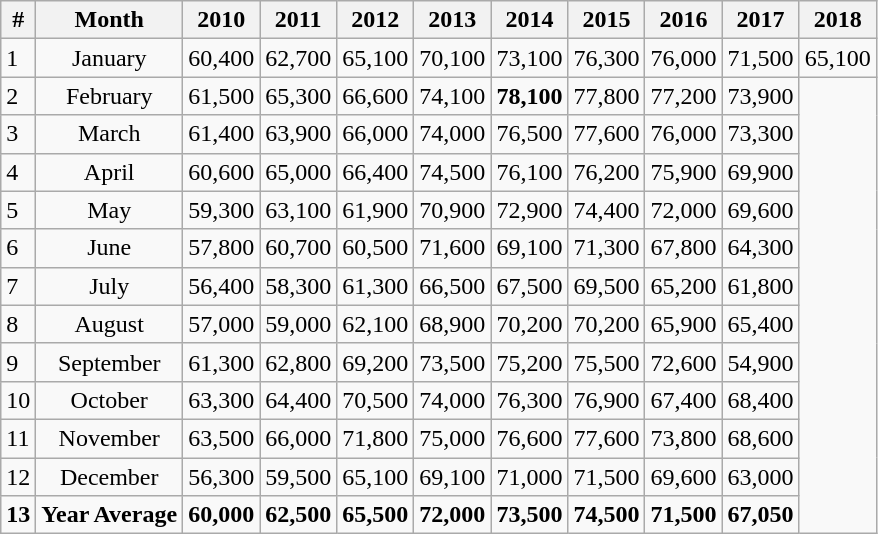<table class="wikitable sortable">
<tr>
<th>#</th>
<th class="unsortable">Month</th>
<th>2010</th>
<th>2011</th>
<th>2012</th>
<th>2013</th>
<th>2014</th>
<th>2015</th>
<th>2016</th>
<th>2017</th>
<th>2018</th>
</tr>
<tr>
<td>1</td>
<td align="center">January</td>
<td align="center">60,400</td>
<td align="center">62,700</td>
<td align="center">65,100</td>
<td align="center">70,100</td>
<td align="center">73,100</td>
<td align="center">76,300</td>
<td align="center">76,000</td>
<td align="center">71,500</td>
<td align="center">65,100</td>
</tr>
<tr>
<td>2</td>
<td align="center">February</td>
<td align="center">61,500</td>
<td align="center">65,300</td>
<td align="center">66,600</td>
<td align="center">74,100</td>
<td align="center"><strong>78,100</strong></td>
<td align="center">77,800</td>
<td align="center">77,200</td>
<td align="center">73,900</td>
</tr>
<tr>
<td>3</td>
<td align="center">March</td>
<td align="center">61,400</td>
<td align="center">63,900</td>
<td align="center">66,000</td>
<td align="center">74,000</td>
<td align="center">76,500</td>
<td align="center">77,600</td>
<td align="center">76,000</td>
<td align="center">73,300</td>
</tr>
<tr>
<td>4</td>
<td align="center">April</td>
<td align="center">60,600</td>
<td align="center">65,000</td>
<td align="center">66,400</td>
<td align="center">74,500</td>
<td align="center">76,100</td>
<td align="center">76,200</td>
<td align="center">75,900</td>
<td align="center">69,900</td>
</tr>
<tr>
<td>5</td>
<td align="center">May</td>
<td align="center">59,300</td>
<td align="center">63,100</td>
<td align="center">61,900</td>
<td align="center">70,900</td>
<td align="center">72,900</td>
<td align="center">74,400</td>
<td align="center">72,000</td>
<td align="center">69,600</td>
</tr>
<tr>
<td>6</td>
<td align="center">June</td>
<td align="center">57,800</td>
<td align="center">60,700</td>
<td align="center">60,500</td>
<td align="center">71,600</td>
<td align="center">69,100</td>
<td align="center">71,300</td>
<td align="center">67,800</td>
<td align="center">64,300</td>
</tr>
<tr>
<td>7</td>
<td align="center">July</td>
<td align="center">56,400</td>
<td align="center">58,300</td>
<td align="center">61,300</td>
<td align="center">66,500</td>
<td align="center">67,500</td>
<td align="center">69,500</td>
<td align="center">65,200</td>
<td align="center">61,800</td>
</tr>
<tr>
<td>8</td>
<td align="center">August</td>
<td align="center">57,000</td>
<td align="center">59,000</td>
<td align="center">62,100</td>
<td align="center">68,900</td>
<td align="center">70,200</td>
<td align="center">70,200</td>
<td align="center">65,900</td>
<td align="center">65,400</td>
</tr>
<tr>
<td>9</td>
<td align="center">September</td>
<td align="center">61,300</td>
<td align="center">62,800</td>
<td align="center">69,200</td>
<td align="center">73,500</td>
<td align="center">75,200</td>
<td align="center">75,500</td>
<td align="center">72,600</td>
<td align="center">54,900</td>
</tr>
<tr>
<td>10</td>
<td align="center">October</td>
<td align="center">63,300</td>
<td align="center">64,400</td>
<td align="center">70,500</td>
<td align="center">74,000</td>
<td align="center">76,300</td>
<td align="center">76,900</td>
<td align="center">67,400</td>
<td align="center">68,400</td>
</tr>
<tr>
<td>11</td>
<td align="center">November</td>
<td align="center">63,500</td>
<td align="center">66,000</td>
<td align="center">71,800</td>
<td align="center">75,000</td>
<td align="center">76,600</td>
<td align="center">77,600</td>
<td align="center">73,800</td>
<td align="center">68,600</td>
</tr>
<tr>
<td>12</td>
<td align="center">December</td>
<td align="center">56,300</td>
<td align="center">59,500</td>
<td align="center">65,100</td>
<td align="center">69,100</td>
<td align="center">71,000</td>
<td align="center">71,500</td>
<td align="center">69,600</td>
<td align="center">63,000</td>
</tr>
<tr>
<td align="center"><strong>13</strong></td>
<td align="center"><strong>Year Average</strong></td>
<td align="center"><strong>60,000</strong></td>
<td align="center"><strong>62,500</strong></td>
<td align="center"><strong>65,500</strong></td>
<td align="center"><strong>72,000</strong></td>
<td align="center"><strong>73,500</strong></td>
<td align="center"><strong>74,500</strong></td>
<td align="center"><strong>71,500</strong></td>
<td align="center"><strong>67,050</strong></td>
</tr>
</table>
